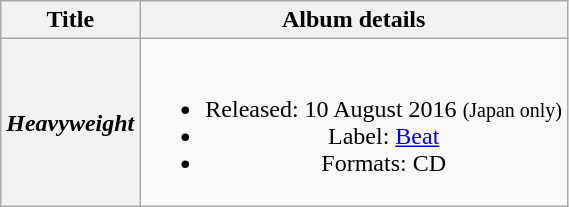<table class="wikitable plainrowheaders" style="text-align:center;">
<tr>
<th scope="col">Title</th>
<th scope="col">Album details</th>
</tr>
<tr>
<th scope=row align="left"><em>Heavyweight</em></th>
<td><br><ul><li>Released: 10 August 2016 <small>(Japan only)</small></li><li>Label: <a href='#'>Beat</a></li><li>Formats: CD</li></ul></td>
</tr>
</table>
